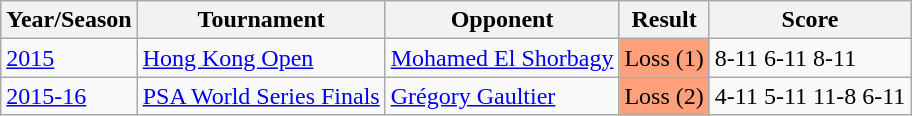<table class="wikitable">
<tr>
<th>Year/Season</th>
<th>Tournament</th>
<th>Opponent</th>
<th>Result</th>
<th>Score</th>
</tr>
<tr>
<td><a href='#'>2015</a></td>
<td><a href='#'>Hong Kong Open</a></td>
<td><a href='#'>Mohamed El Shorbagy</a></td>
<td bgcolor="ffa07a">Loss (1)</td>
<td>8-11 6-11 8-11</td>
</tr>
<tr>
<td><a href='#'>2015-16</a></td>
<td><a href='#'>PSA World Series Finals</a></td>
<td><a href='#'>Grégory Gaultier</a></td>
<td bgcolor="ffa07a">Loss (2)</td>
<td>4-11 5-11 11-8 6-11</td>
</tr>
</table>
